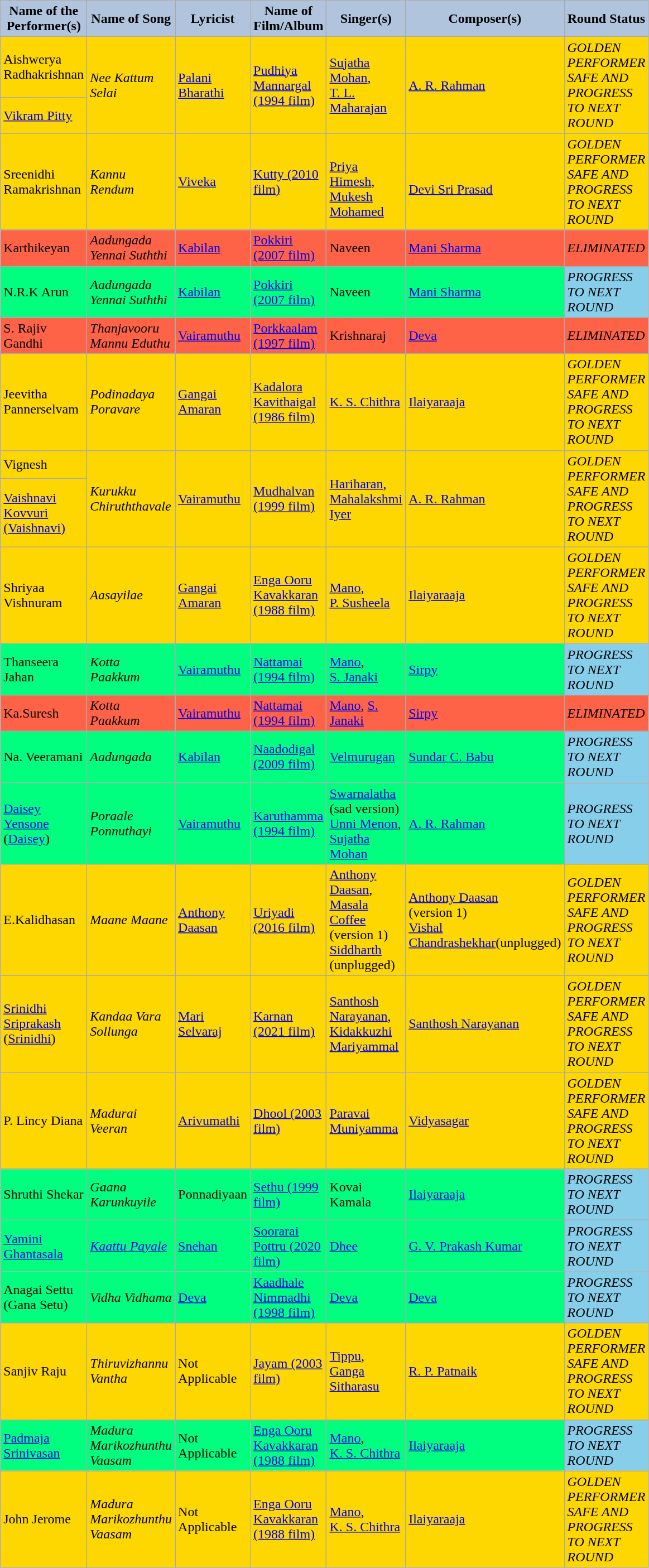<table class="wikitable">
<tr>
<th style="width:5pt; background:LightSteelBlue;">Name of the Performer(s)</th>
<th style="width:5pt; background:LightSteelBlue;">Name of Song</th>
<th style="width:5pt; background:LightSteelBlue;">Lyricist</th>
<th style="width:5pt; background:LightSteelBlue;">Name of Film/Album</th>
<th style="width:5pt; background:LightSteelBlue;">Singer(s)</th>
<th style="width:5pt; background:LightSteelBlue;">Composer(s)</th>
<th style="width:5pt; background:LightSteelBlue;">Round Status</th>
</tr>
<tr>
<td bgcolor="#FFD700">Aishwerya Radhakrishnan</td>
<td rowspan="2" bgcolor="#FFD700"><em>Nee Kattum Selai</em></td>
<td rowspan="2" bgcolor="#FFD700"><a href='#'>Palani Bharathi</a></td>
<td rowspan="2" bgcolor="#FFD700"><a href='#'>Pudhiya Mannargal (1994 film)</a></td>
<td rowspan="2" bgcolor="#FFD700"><a href='#'>Sujatha Mohan</a>,<br> <a href='#'>T. L. Maharajan</a></td>
<td rowspan="2" bgcolor="#FFD700"><a href='#'>A. R. Rahman</a></td>
<td rowspan="2" bgcolor="#FFD700"><em>GOLDEN PERFORMER SAFE AND PROGRESS TO NEXT ROUND</em></td>
</tr>
<tr>
<td bgcolor="#FFD700"><a href='#'>Vikram Pitty</a></td>
</tr>
<tr>
<td bgcolor="#FFD700">Sreenidhi Ramakrishnan</td>
<td bgcolor="#FFD700"><em>Kannu Rendum</em></td>
<td bgcolor="#FFD700"><a href='#'>Viveka</a></td>
<td bgcolor="#FFD700"><a href='#'>Kutty (2010 film)</a></td>
<td bgcolor="#FFD700"><br><a href='#'>Priya Himesh</a>,<br> <a href='#'>Mukesh Mohamed</a></td>
<td bgcolor="#FFD700"><br><a href='#'>Devi Sri Prasad</a></td>
<td bgcolor="#FFD700"><em>GOLDEN PERFORMER SAFE AND PROGRESS TO NEXT ROUND</em></td>
</tr>
<tr>
<td bgcolor="tomato">Karthikeyan</td>
<td bgcolor="tomato"><em>Aadungada Yennai Suththi</em></td>
<td bgcolor="tomato"><a href='#'>Kabilan</a></td>
<td bgcolor="tomato"><a href='#'>Pokkiri (2007 film)</a></td>
<td bgcolor="tomato">Naveen</td>
<td bgcolor="tomato"><a href='#'>Mani Sharma</a></td>
<td bgcolor="tomato"><em>ELIMINATED</em></td>
</tr>
<tr>
<td bgcolor="#00FF7F">N.R.K Arun</td>
<td bgcolor="#00FF7F"><em>Aadungada Yennai Suththi</em></td>
<td bgcolor="#00FF7F"><a href='#'>Kabilan</a></td>
<td bgcolor="#00FF7F"><a href='#'>Pokkiri (2007 film)</a></td>
<td bgcolor="#00FF7F">Naveen</td>
<td bgcolor="#00FF7F"><a href='#'>Mani Sharma</a></td>
<td bgcolor="skyblue"><em>PROGRESS TO NEXT ROUND</em></td>
</tr>
<tr>
<td bgcolor="tomato">S. Rajiv Gandhi</td>
<td bgcolor="tomato"><em>Thanjavooru Mannu Eduthu</em></td>
<td bgcolor="tomato"><a href='#'>Vairamuthu</a></td>
<td bgcolor="tomato"><a href='#'>Porkkaalam (1997 film)</a></td>
<td bgcolor="tomato">Krishnaraj</td>
<td bgcolor="tomato"><a href='#'>Deva</a></td>
<td bgcolor="tomato"><em>ELIMINATED</em></td>
</tr>
<tr>
<td bgcolor="#FFD700">Jeevitha Pannerselvam</td>
<td bgcolor="#FFD700"><em>Podinadaya Poravare</em></td>
<td bgcolor="#FFD700"><a href='#'>Gangai Amaran</a></td>
<td bgcolor="#FFD700"><a href='#'>Kadalora Kavithaigal (1986 film)</a></td>
<td bgcolor="#FFD700"><a href='#'>K. S. Chithra</a></td>
<td bgcolor="#FFD700"><a href='#'>Ilaiyaraaja</a></td>
<td bgcolor="#FFD700"><em>GOLDEN PERFORMER SAFE AND PROGRESS TO NEXT ROUND</em></td>
</tr>
<tr>
<td bgcolor="#FFD700">Vignesh</td>
<td rowspan="2" bgcolor="#FFD700"><em>Kurukku Chiruththavale</em></td>
<td rowspan="2" bgcolor="#FFD700"><a href='#'>Vairamuthu</a></td>
<td rowspan="2" bgcolor="#FFD700"><a href='#'>Mudhalvan (1999 film)</a></td>
<td rowspan="2" bgcolor="#FFD700"><a href='#'>Hariharan</a>, <a href='#'>Mahalakshmi Iyer</a></td>
<td rowspan="2" bgcolor="#FFD700"><a href='#'>A. R. Rahman</a></td>
<td rowspan="2" bgcolor="#FFD700"><em>GOLDEN PERFORMER SAFE AND PROGRESS TO NEXT ROUND</em></td>
</tr>
<tr>
<td bgcolor="#FFD700"><a href='#'>Vaishnavi Kovvuri</a> <a href='#'>(Vaishnavi)</a></td>
</tr>
<tr>
<td bgcolor="#FFD700">Shriyaa Vishnuram</td>
<td bgcolor="#FFD700"><em>Aasayilae</em></td>
<td bgcolor="#FFD700"><a href='#'>Gangai Amaran</a></td>
<td bgcolor="#FFD700"><a href='#'>Enga Ooru Kavakkaran (1988 film)</a></td>
<td bgcolor="#FFD700"><a href='#'>Mano</a>,<br><a href='#'>P. Susheela</a></td>
<td bgcolor="#FFD700"><a href='#'>Ilaiyaraaja</a></td>
<td bgcolor="#FFD700"><em>GOLDEN PERFORMER SAFE AND PROGRESS TO NEXT ROUND</em></td>
</tr>
<tr>
<td bgcolor="#00FF7F">Thanseera Jahan</td>
<td bgcolor="#00FF7F"><em>Kotta Paakkum</em></td>
<td bgcolor="#00FF7F"><a href='#'>Vairamuthu</a></td>
<td bgcolor="#00FF7F"><a href='#'>Nattamai (1994 film)</a></td>
<td bgcolor="#00FF7F"><a href='#'>Mano</a>,<br><a href='#'>S. Janaki</a></td>
<td bgcolor="#00FF7F"><a href='#'>Sirpy</a></td>
<td bgcolor="skyblue"><em>PROGRESS TO NEXT ROUND</em></td>
</tr>
<tr>
<td bgcolor="tomato">Ka.Suresh</td>
<td bgcolor="tomato"><em>Kotta Paakkum</em></td>
<td bgcolor="tomato"><a href='#'>Vairamuthu</a></td>
<td bgcolor="tomato"><a href='#'>Nattamai (1994 film)</a></td>
<td bgcolor="tomato"><a href='#'>Mano</a>, <a href='#'>S. Janaki</a></td>
<td bgcolor="tomato"><a href='#'>Sirpy</a></td>
<td bgcolor="tomato"><em>ELIMINATED</em></td>
</tr>
<tr>
<td bgcolor="#00FF7F">Na. Veeramani</td>
<td bgcolor="#00FF7F"><em>Aadungada</em></td>
<td bgcolor="#00FF7F"><a href='#'>Kabilan</a></td>
<td bgcolor="#00FF7F"><a href='#'>Naadodigal (2009 film)</a></td>
<td bgcolor="#00FF7F"><a href='#'>Velmurugan</a></td>
<td bgcolor="#00FF7F"><a href='#'>Sundar C. Babu</a></td>
<td bgcolor="skyblue"><em>PROGRESS TO NEXT ROUND</em></td>
</tr>
<tr>
<td bgcolor="#00FF7F"><a href='#'>Daisey Yensone</a><br>(<a href='#'>Daisey</a>)</td>
<td bgcolor="#00FF7F"><em>Poraale Ponnuthayi</em></td>
<td bgcolor="#00FF7F"><a href='#'>Vairamuthu</a></td>
<td bgcolor="#00FF7F"><a href='#'>Karuthamma (1994 film)</a></td>
<td bgcolor="#00FF7F"><a href='#'>Swarnalatha</a> (sad version) <br> <a href='#'>Unni Menon</a>,<br> <a href='#'>Sujatha Mohan</a></td>
<td bgcolor="#00FF7F"><a href='#'>A. R. Rahman</a></td>
<td bgcolor="skyblue"><em>PROGRESS TO NEXT ROUND</em></td>
</tr>
<tr>
<td bgcolor="#FFD700">E.Kalidhasan</td>
<td bgcolor="#FFD700"><em>Maane Maane</em></td>
<td bgcolor="#FFD700"><a href='#'>Anthony Daasan</a></td>
<td bgcolor="#FFD700"><a href='#'>Uriyadi (2016 film)</a></td>
<td bgcolor="#FFD700"><a href='#'>Anthony Daasan</a>,<br><a href='#'>Masala Coffee</a> (version 1) <br> <a href='#'>Siddharth</a> (unplugged)</td>
<td bgcolor="#FFD700"><a href='#'>Anthony Daasan</a><br>(version 1) <br><a href='#'>Vishal Chandrashekhar</a>(unplugged)</td>
<td bgcolor="#FFD700"><em>GOLDEN PERFORMER SAFE AND PROGRESS TO NEXT ROUND</em></td>
</tr>
<tr>
<td bgcolor="#FFD700"><a href='#'>Srinidhi Sriprakash</a><br>(<a href='#'>Srinidhi</a>)</td>
<td bgcolor="#FFD700"><em>Kandaa Vara Sollunga</em></td>
<td bgcolor="#FFD700"><a href='#'>Mari Selvaraj</a></td>
<td bgcolor="#FFD700"><a href='#'>Karnan (2021 film)</a></td>
<td bgcolor="#FFD700"><a href='#'>Santhosh Narayanan</a>, <a href='#'>Kidakkuzhi Mariyammal</a></td>
<td bgcolor="#FFD700"><a href='#'>Santhosh Narayanan</a></td>
<td bgcolor="#FFD700"><em>GOLDEN PERFORMER SAFE AND PROGRESS TO NEXT ROUND</em></td>
</tr>
<tr>
<td bgcolor="#FFD700">P. Lincy Diana</td>
<td bgcolor="#FFD700"><em>Madurai Veeran</em></td>
<td bgcolor="#FFD700"><a href='#'>Arivumathi</a></td>
<td bgcolor="#FFD700"><a href='#'>Dhool (2003 film)</a></td>
<td bgcolor="#FFD700"><a href='#'>Paravai Muniyamma</a></td>
<td bgcolor="#FFD700"><a href='#'>Vidyasagar</a></td>
<td bgcolor="#FFD700"><em>GOLDEN PERFORMER SAFE AND PROGRESS TO NEXT ROUND</em></td>
</tr>
<tr>
<td bgcolor="#00FF7F">Shruthi Shekar</td>
<td bgcolor="#00FF7F"><em>Gaana Karunkuyile</em></td>
<td bgcolor="#00FF7F">Ponnadiyaan</td>
<td bgcolor="#00FF7F"><a href='#'>Sethu (1999 film)</a></td>
<td bgcolor="#00FF7F">Kovai Kamala</td>
<td bgcolor="#00FF7F"><a href='#'>Ilaiyaraaja</a></td>
<td bgcolor="skyblue"><em>PROGRESS TO NEXT ROUND</em></td>
</tr>
<tr>
<td bgcolor="#00FF7F"><a href='#'>Yamini Ghantasala</a></td>
<td bgcolor="#00FF7F"><em><a href='#'>Kaattu Payale</a></em></td>
<td bgcolor="#00FF7F"><a href='#'>Snehan</a></td>
<td bgcolor="#00FF7F"><a href='#'>Soorarai Pottru (2020 film)</a></td>
<td bgcolor="#00FF7F"><a href='#'>Dhee</a></td>
<td bgcolor="#00FF7F"><a href='#'>G. V. Prakash Kumar</a></td>
<td bgcolor="skyblue"><em>PROGRESS TO NEXT ROUND</em></td>
</tr>
<tr>
<td bgcolor="#00FF7F">Anagai Settu (Gana Setu)</td>
<td bgcolor="#00FF7F"><em>Vidha Vidhama</em></td>
<td bgcolor="#00FF7F"><a href='#'>Deva</a></td>
<td bgcolor="#00FF7F"><a href='#'>Kaadhale Nimmadhi (1998 film)</a></td>
<td bgcolor="#00FF7F"><a href='#'>Deva</a></td>
<td bgcolor="#00FF7F"><a href='#'>Deva</a></td>
<td bgcolor="skyblue"><em>PROGRESS TO NEXT ROUND</em></td>
</tr>
<tr>
<td bgcolor="#FFD700">Sanjiv Raju</td>
<td bgcolor="#FFD700"><em>Thiruvizhannu Vantha</em></td>
<td bgcolor="#FFD700">Not Applicable</td>
<td bgcolor="#FFD700"><a href='#'>Jayam (2003 film)</a></td>
<td bgcolor="#FFD700"><a href='#'>Tippu</a>, <br> <a href='#'>Ganga Sitharasu</a></td>
<td bgcolor="#FFD700"><a href='#'>R. P. Patnaik</a></td>
<td bgcolor="#FFD700"><em>GOLDEN PERFORMER SAFE AND PROGRESS TO NEXT ROUND</em></td>
</tr>
<tr>
<td bgcolor="#00FF7F"><a href='#'>Padmaja Srinivasan</a></td>
<td bgcolor="#00FF7F"><em>Madura Marikozhunthu Vaasam</em></td>
<td bgcolor="#00FF7F">Not Applicable</td>
<td bgcolor="#00FF7F"><a href='#'>Enga Ooru Kavakkaran (1988 film)</a></td>
<td bgcolor="#00FF7F"><a href='#'>Mano</a>, <br><a href='#'>K. S. Chithra</a></td>
<td bgcolor="#00FF7F"><a href='#'>Ilaiyaraaja</a></td>
<td bgcolor="skyblue"><em>PROGRESS TO NEXT ROUND</em></td>
</tr>
<tr>
<td bgcolor="#FFD700">John Jerome</td>
<td bgcolor="#FFD700"><em>Madura Marikozhunthu Vaasam</em></td>
<td bgcolor="#FFD700">Not Applicable</td>
<td bgcolor="#FFD700"><a href='#'>Enga Ooru Kavakkaran (1988 film)</a></td>
<td bgcolor="#FFD700"><a href='#'>Mano</a>, <br><a href='#'>K. S. Chithra</a></td>
<td bgcolor="#FFD700"><a href='#'>Ilaiyaraaja</a></td>
<td bgcolor="#FFD700"><em>GOLDEN PERFORMER SAFE AND PROGRESS TO NEXT ROUND</em></td>
</tr>
</table>
